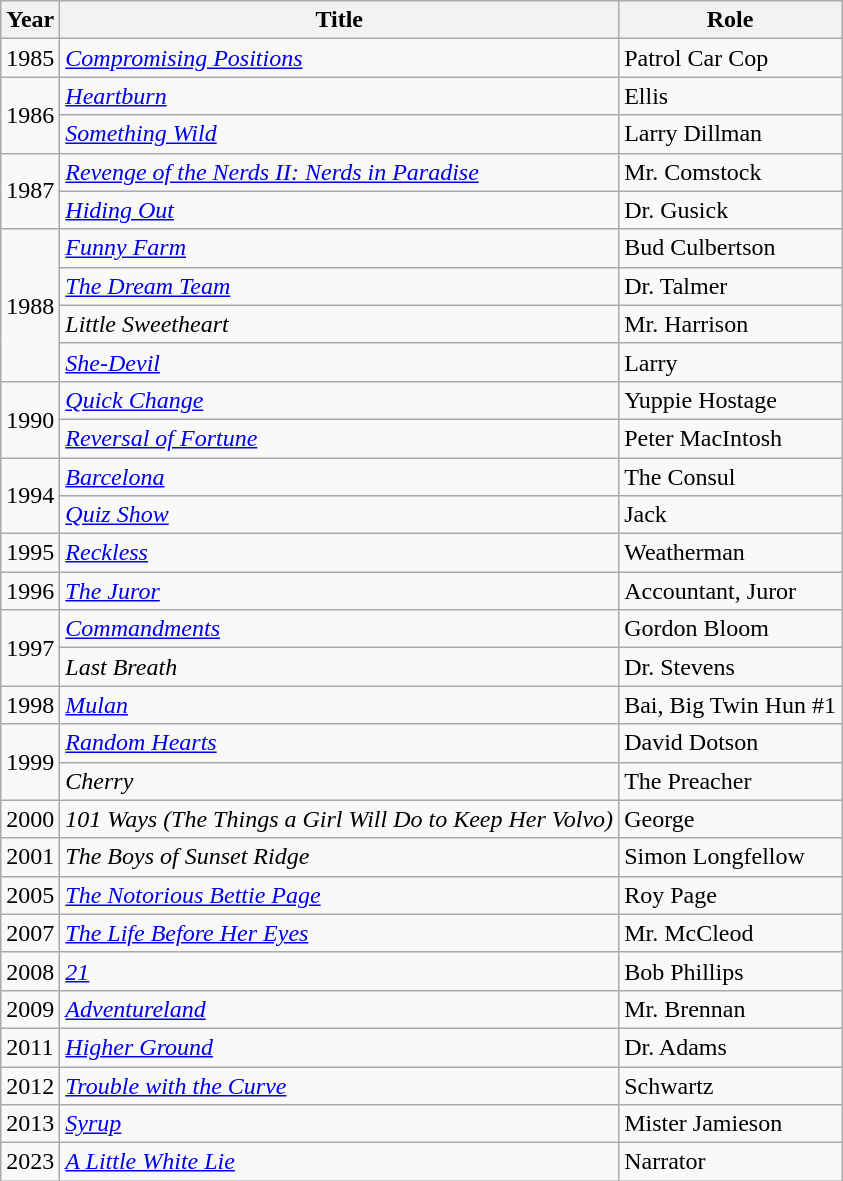<table class="wikitable sortable">
<tr>
<th>Year</th>
<th>Title</th>
<th>Role</th>
</tr>
<tr>
<td>1985</td>
<td><em><a href='#'>Compromising Positions</a></em></td>
<td>Patrol Car Cop</td>
</tr>
<tr>
<td rowspan="2">1986</td>
<td><em><a href='#'>Heartburn</a></em></td>
<td>Ellis</td>
</tr>
<tr>
<td><em><a href='#'>Something Wild</a></em></td>
<td>Larry Dillman</td>
</tr>
<tr>
<td rowspan="2">1987</td>
<td><em><a href='#'>Revenge of the Nerds II: Nerds in Paradise</a></em></td>
<td>Mr. Comstock</td>
</tr>
<tr>
<td><em><a href='#'>Hiding Out</a></em></td>
<td>Dr. Gusick</td>
</tr>
<tr>
<td rowspan="4">1988</td>
<td><em><a href='#'>Funny Farm</a></em></td>
<td>Bud Culbertson</td>
</tr>
<tr>
<td><em><a href='#'>The Dream Team</a></em></td>
<td>Dr. Talmer</td>
</tr>
<tr>
<td><em>Little Sweetheart</em></td>
<td>Mr. Harrison</td>
</tr>
<tr>
<td><em><a href='#'>She-Devil</a></em></td>
<td>Larry</td>
</tr>
<tr>
<td rowspan="2">1990</td>
<td><em><a href='#'>Quick Change</a></em></td>
<td>Yuppie Hostage</td>
</tr>
<tr>
<td><em><a href='#'>Reversal of Fortune</a></em></td>
<td>Peter MacIntosh</td>
</tr>
<tr>
<td rowspan="2">1994</td>
<td><em><a href='#'>Barcelona</a></em></td>
<td>The Consul</td>
</tr>
<tr>
<td><em><a href='#'>Quiz Show</a></em></td>
<td>Jack</td>
</tr>
<tr>
<td>1995</td>
<td><em><a href='#'>Reckless</a></em></td>
<td>Weatherman</td>
</tr>
<tr>
<td>1996</td>
<td><em><a href='#'>The Juror</a></em></td>
<td>Accountant, Juror</td>
</tr>
<tr>
<td rowspan="2">1997</td>
<td><em><a href='#'>Commandments</a></em></td>
<td>Gordon Bloom</td>
</tr>
<tr>
<td><em>Last Breath</em></td>
<td>Dr. Stevens</td>
</tr>
<tr>
<td>1998</td>
<td><em><a href='#'>Mulan</a></em></td>
<td>Bai, Big Twin Hun #1</td>
</tr>
<tr>
<td rowspan="2">1999</td>
<td><em><a href='#'>Random Hearts</a></em></td>
<td>David Dotson</td>
</tr>
<tr>
<td><em>Cherry</em></td>
<td>The Preacher</td>
</tr>
<tr>
<td>2000</td>
<td><em>101 Ways (The Things a Girl Will Do to Keep Her Volvo)</em></td>
<td>George</td>
</tr>
<tr>
<td>2001</td>
<td><em>The Boys of Sunset Ridge</em></td>
<td>Simon Longfellow</td>
</tr>
<tr>
<td>2005</td>
<td><em><a href='#'>The Notorious Bettie Page</a></em></td>
<td>Roy Page</td>
</tr>
<tr>
<td>2007</td>
<td><em><a href='#'>The Life Before Her Eyes</a></em></td>
<td>Mr. McCleod</td>
</tr>
<tr>
<td>2008</td>
<td><em><a href='#'>21</a></em></td>
<td>Bob Phillips</td>
</tr>
<tr>
<td>2009</td>
<td><em><a href='#'>Adventureland</a></em></td>
<td>Mr. Brennan</td>
</tr>
<tr>
<td>2011</td>
<td><em><a href='#'>Higher Ground</a></em></td>
<td>Dr. Adams</td>
</tr>
<tr>
<td>2012</td>
<td><em><a href='#'>Trouble with the Curve</a></em></td>
<td>Schwartz</td>
</tr>
<tr>
<td>2013</td>
<td><em><a href='#'>Syrup</a></em></td>
<td>Mister Jamieson</td>
</tr>
<tr>
<td>2023</td>
<td><em><a href='#'>A Little White Lie</a></em></td>
<td>Narrator</td>
</tr>
</table>
